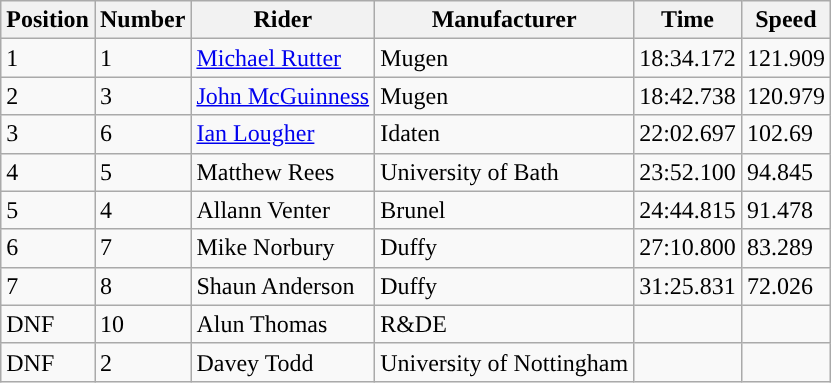<table class="wikitable">
<tr>
<th>Position</th>
<th>Number</th>
<th>Rider</th>
<th>Manufacturer</th>
<th>Time</th>
<th>Speed</th>
</tr>
<tr>
<td>1</td>
<td>1</td>
<td> <a href='#'>Michael Rutter</a></td>
<td>Mugen</td>
<td>18:34.172</td>
<td>121.909</td>
</tr>
<tr>
<td>2</td>
<td>3</td>
<td> <a href='#'>John McGuinness</a></td>
<td>Mugen</td>
<td>18:42.738</td>
<td>120.979</td>
</tr>
<tr>
<td>3</td>
<td>6</td>
<td> <a href='#'>Ian Lougher</a></td>
<td>Idaten</td>
<td>22:02.697</td>
<td>102.69</td>
</tr>
<tr>
<td>4</td>
<td>5</td>
<td> Matthew Rees</td>
<td>University of Bath</td>
<td>23:52.100</td>
<td>94.845</td>
</tr>
<tr>
<td>5</td>
<td>4</td>
<td> Allann Venter</td>
<td>Brunel</td>
<td>24:44.815</td>
<td>91.478</td>
</tr>
<tr>
<td>6</td>
<td>7</td>
<td> Mike Norbury</td>
<td>Duffy</td>
<td>27:10.800</td>
<td>83.289</td>
</tr>
<tr>
<td>7</td>
<td>8</td>
<td> Shaun Anderson</td>
<td>Duffy</td>
<td>31:25.831</td>
<td>72.026</td>
</tr>
<tr>
<td>DNF</td>
<td>10</td>
<td> Alun Thomas</td>
<td>R&DE</td>
<td></td>
<td></td>
</tr>
<tr>
<td>DNF</td>
<td>2</td>
<td> Davey Todd</td>
<td>University of Nottingham</td>
<td></td>
<td></td>
</tr>
</table>
